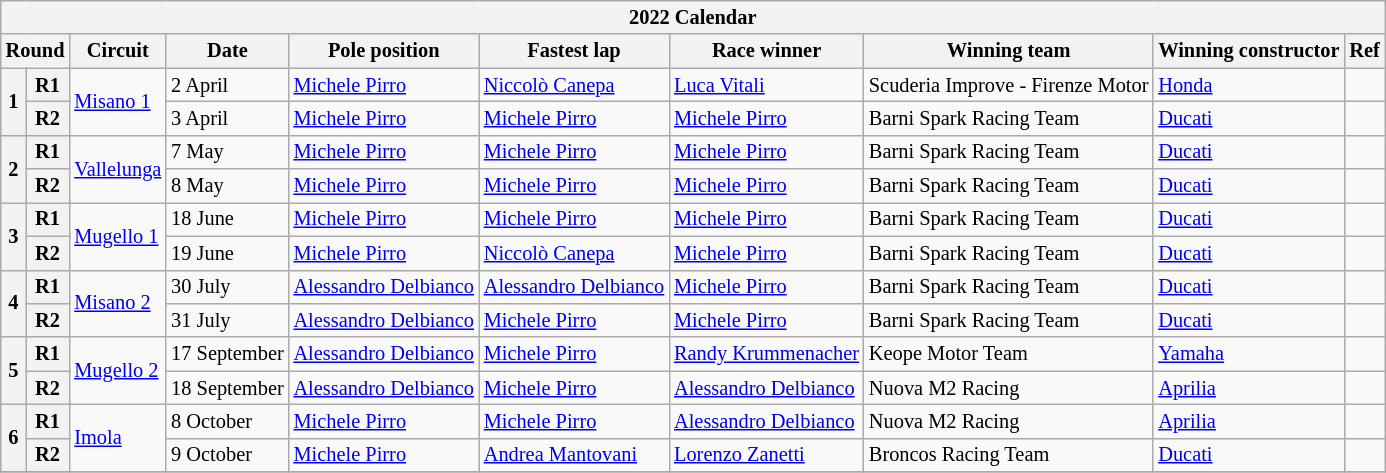<table class="wikitable" style="font-size: 85%">
<tr>
<th colspan=10>2022 Calendar</th>
</tr>
<tr>
<th colspan=2>Round</th>
<th>Circuit</th>
<th>Date</th>
<th>Pole position</th>
<th>Fastest lap</th>
<th>Race winner</th>
<th>Winning team</th>
<th>Winning constructor</th>
<th>Ref</th>
</tr>
<tr>
<th rowspan="2">1</th>
<th>R1</th>
<td rowspan="2"><a href='#'>Misano 1</a></td>
<td>2 April</td>
<td> <a href='#'>Michele Pirro</a></td>
<td> <a href='#'>Niccolò Canepa</a></td>
<td> <a href='#'>Luca Vitali</a></td>
<td> Scuderia Improve - Firenze Motor</td>
<td> <a href='#'>Honda</a></td>
<td></td>
</tr>
<tr>
<th>R2</th>
<td>3 April</td>
<td> <a href='#'>Michele Pirro</a></td>
<td> <a href='#'>Michele Pirro</a></td>
<td> <a href='#'>Michele Pirro</a></td>
<td> Barni Spark Racing Team</td>
<td> <a href='#'>Ducati</a></td>
<td></td>
</tr>
<tr>
<th rowspan="2">2</th>
<th>R1</th>
<td rowspan="2"><a href='#'>Vallelunga</a></td>
<td>7 May</td>
<td> <a href='#'>Michele Pirro</a></td>
<td> <a href='#'>Michele Pirro</a></td>
<td> <a href='#'>Michele Pirro</a></td>
<td> Barni Spark Racing Team</td>
<td> <a href='#'>Ducati</a></td>
<td></td>
</tr>
<tr>
<th>R2</th>
<td>8 May</td>
<td> <a href='#'>Michele Pirro</a></td>
<td> <a href='#'>Michele Pirro</a></td>
<td> <a href='#'>Michele Pirro</a></td>
<td> Barni Spark Racing Team</td>
<td> <a href='#'>Ducati</a></td>
<td></td>
</tr>
<tr>
<th rowspan="2">3</th>
<th>R1</th>
<td rowspan="2"><a href='#'>Mugello 1</a></td>
<td>18 June</td>
<td> <a href='#'>Michele Pirro</a></td>
<td> <a href='#'>Michele Pirro</a></td>
<td> <a href='#'>Michele Pirro</a></td>
<td> Barni Spark Racing Team</td>
<td> <a href='#'>Ducati</a></td>
<td></td>
</tr>
<tr>
<th>R2</th>
<td>19 June</td>
<td> <a href='#'>Michele Pirro</a></td>
<td> <a href='#'>Niccolò Canepa</a></td>
<td> <a href='#'>Michele Pirro</a></td>
<td> Barni Spark Racing Team</td>
<td> <a href='#'>Ducati</a></td>
<td></td>
</tr>
<tr>
<th rowspan="2">4</th>
<th>R1</th>
<td rowspan="2"><a href='#'>Misano 2</a></td>
<td>30 July</td>
<td> <a href='#'>Alessandro Delbianco</a></td>
<td> <a href='#'>Alessandro Delbianco</a></td>
<td> <a href='#'>Michele Pirro</a></td>
<td> Barni Spark Racing Team</td>
<td> <a href='#'>Ducati</a></td>
<td></td>
</tr>
<tr>
<th>R2</th>
<td>31 July</td>
<td> <a href='#'>Alessandro Delbianco</a></td>
<td> <a href='#'>Michele Pirro</a></td>
<td> <a href='#'>Michele Pirro</a></td>
<td> Barni Spark Racing Team</td>
<td> <a href='#'>Ducati</a></td>
<td></td>
</tr>
<tr>
<th rowspan="2">5</th>
<th>R1</th>
<td rowspan="2"><a href='#'>Mugello 2</a></td>
<td>17 September</td>
<td> <a href='#'>Alessandro Delbianco</a></td>
<td> <a href='#'>Michele Pirro</a></td>
<td> <a href='#'>Randy Krummenacher</a></td>
<td> Keope Motor Team</td>
<td> <a href='#'>Yamaha</a></td>
<td></td>
</tr>
<tr>
<th>R2</th>
<td>18 September</td>
<td> <a href='#'>Alessandro Delbianco</a></td>
<td> <a href='#'>Michele Pirro</a></td>
<td> <a href='#'>Alessandro Delbianco</a></td>
<td> Nuova M2 Racing</td>
<td> <a href='#'>Aprilia</a></td>
<td></td>
</tr>
<tr>
<th rowspan="2">6</th>
<th>R1</th>
<td rowspan="2"><a href='#'>Imola</a></td>
<td>8 October</td>
<td> <a href='#'>Michele Pirro</a></td>
<td> <a href='#'>Michele Pirro</a></td>
<td> <a href='#'>Alessandro Delbianco</a></td>
<td> Nuova M2 Racing</td>
<td> <a href='#'>Aprilia</a></td>
<td></td>
</tr>
<tr>
<th>R2</th>
<td>9 October</td>
<td> <a href='#'>Michele Pirro</a></td>
<td> <a href='#'>Andrea Mantovani</a></td>
<td> <a href='#'>Lorenzo Zanetti</a></td>
<td> Broncos Racing Team</td>
<td> <a href='#'>Ducati</a></td>
<td></td>
</tr>
<tr>
</tr>
</table>
